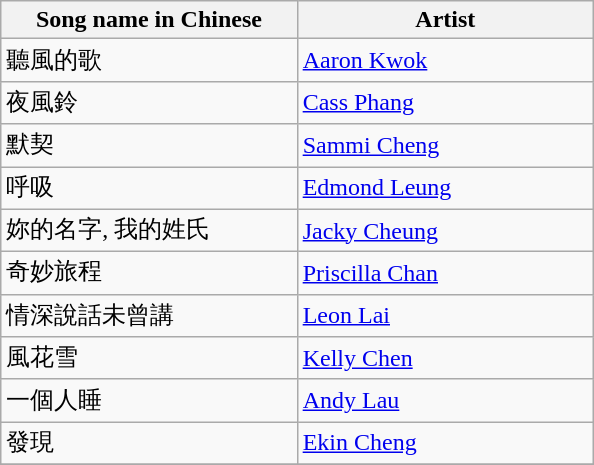<table class="wikitable">
<tr>
<th width=40%>Song name in Chinese</th>
<th width=40%>Artist</th>
</tr>
<tr>
<td>聽風的歌</td>
<td><a href='#'>Aaron Kwok</a></td>
</tr>
<tr>
<td>夜風鈴</td>
<td><a href='#'>Cass Phang</a></td>
</tr>
<tr>
<td>默契</td>
<td><a href='#'>Sammi Cheng</a></td>
</tr>
<tr>
<td>呼吸</td>
<td><a href='#'>Edmond Leung</a></td>
</tr>
<tr>
<td>妳的名字, 我的姓氏</td>
<td><a href='#'>Jacky Cheung</a></td>
</tr>
<tr>
<td>奇妙旅程</td>
<td><a href='#'>Priscilla Chan</a></td>
</tr>
<tr>
<td>情深說話未曾講</td>
<td><a href='#'>Leon Lai</a></td>
</tr>
<tr>
<td>風花雪</td>
<td><a href='#'>Kelly Chen</a></td>
</tr>
<tr>
<td>一個人睡</td>
<td><a href='#'>Andy Lau</a></td>
</tr>
<tr>
<td>發現</td>
<td><a href='#'>Ekin Cheng</a></td>
</tr>
<tr>
</tr>
</table>
